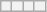<table class="wikitable">
<tr>
<th></th>
<th></th>
<th></th>
<th></th>
</tr>
</table>
